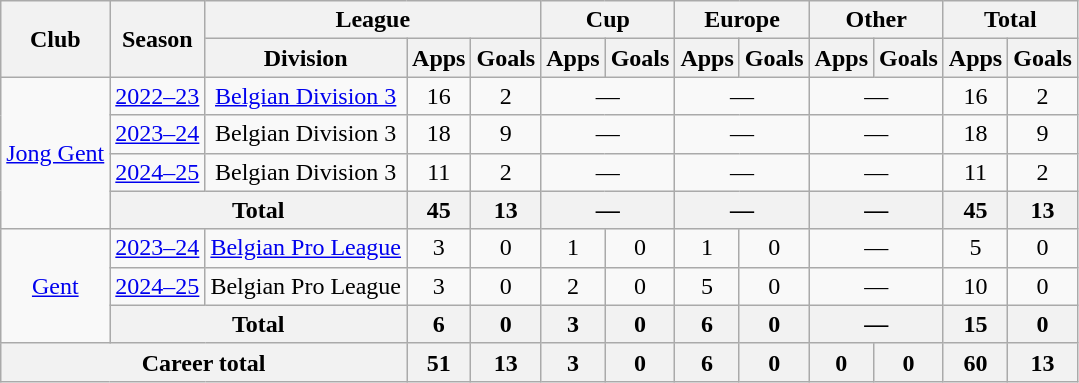<table class="wikitable" style="text-align:center">
<tr>
<th rowspan="2">Club</th>
<th rowspan="2">Season</th>
<th colspan="3">League</th>
<th colspan="2">Cup</th>
<th colspan="2">Europe</th>
<th colspan="2">Other</th>
<th colspan="2">Total</th>
</tr>
<tr>
<th>Division</th>
<th>Apps</th>
<th>Goals</th>
<th>Apps</th>
<th>Goals</th>
<th>Apps</th>
<th>Goals</th>
<th>Apps</th>
<th>Goals</th>
<th>Apps</th>
<th>Goals</th>
</tr>
<tr>
<td rowspan="4"><a href='#'>Jong Gent</a></td>
<td><a href='#'>2022–23</a></td>
<td><a href='#'>Belgian Division 3</a></td>
<td>16</td>
<td>2</td>
<td colspan="2">—</td>
<td colspan="2">—</td>
<td colspan="2">—</td>
<td>16</td>
<td>2</td>
</tr>
<tr>
<td><a href='#'>2023–24</a></td>
<td>Belgian Division 3</td>
<td>18</td>
<td>9</td>
<td colspan="2">—</td>
<td colspan="2">—</td>
<td colspan="2">—</td>
<td>18</td>
<td>9</td>
</tr>
<tr>
<td><a href='#'>2024–25</a></td>
<td>Belgian Division 3</td>
<td>11</td>
<td>2</td>
<td colspan="2">—</td>
<td colspan="2">—</td>
<td colspan="2">—</td>
<td>11</td>
<td>2</td>
</tr>
<tr>
<th colspan="2">Total</th>
<th>45</th>
<th>13</th>
<th colspan="2">—</th>
<th colspan="2">—</th>
<th colspan="2">—</th>
<th>45</th>
<th>13</th>
</tr>
<tr>
<td rowspan="3"><a href='#'>Gent</a></td>
<td><a href='#'>2023–24</a></td>
<td><a href='#'>Belgian Pro League</a></td>
<td>3</td>
<td>0</td>
<td>1</td>
<td>0</td>
<td>1</td>
<td>0</td>
<td colspan="2">—</td>
<td>5</td>
<td>0</td>
</tr>
<tr>
<td><a href='#'>2024–25</a></td>
<td>Belgian Pro League</td>
<td>3</td>
<td>0</td>
<td>2</td>
<td>0</td>
<td>5</td>
<td>0</td>
<td colspan="2">—</td>
<td>10</td>
<td>0</td>
</tr>
<tr>
<th colspan="2">Total</th>
<th>6</th>
<th>0</th>
<th>3</th>
<th>0</th>
<th>6</th>
<th>0</th>
<th colspan="2">—</th>
<th>15</th>
<th>0</th>
</tr>
<tr>
<th colspan="3">Career total</th>
<th>51</th>
<th>13</th>
<th>3</th>
<th>0</th>
<th>6</th>
<th>0</th>
<th>0</th>
<th>0</th>
<th>60</th>
<th>13</th>
</tr>
</table>
